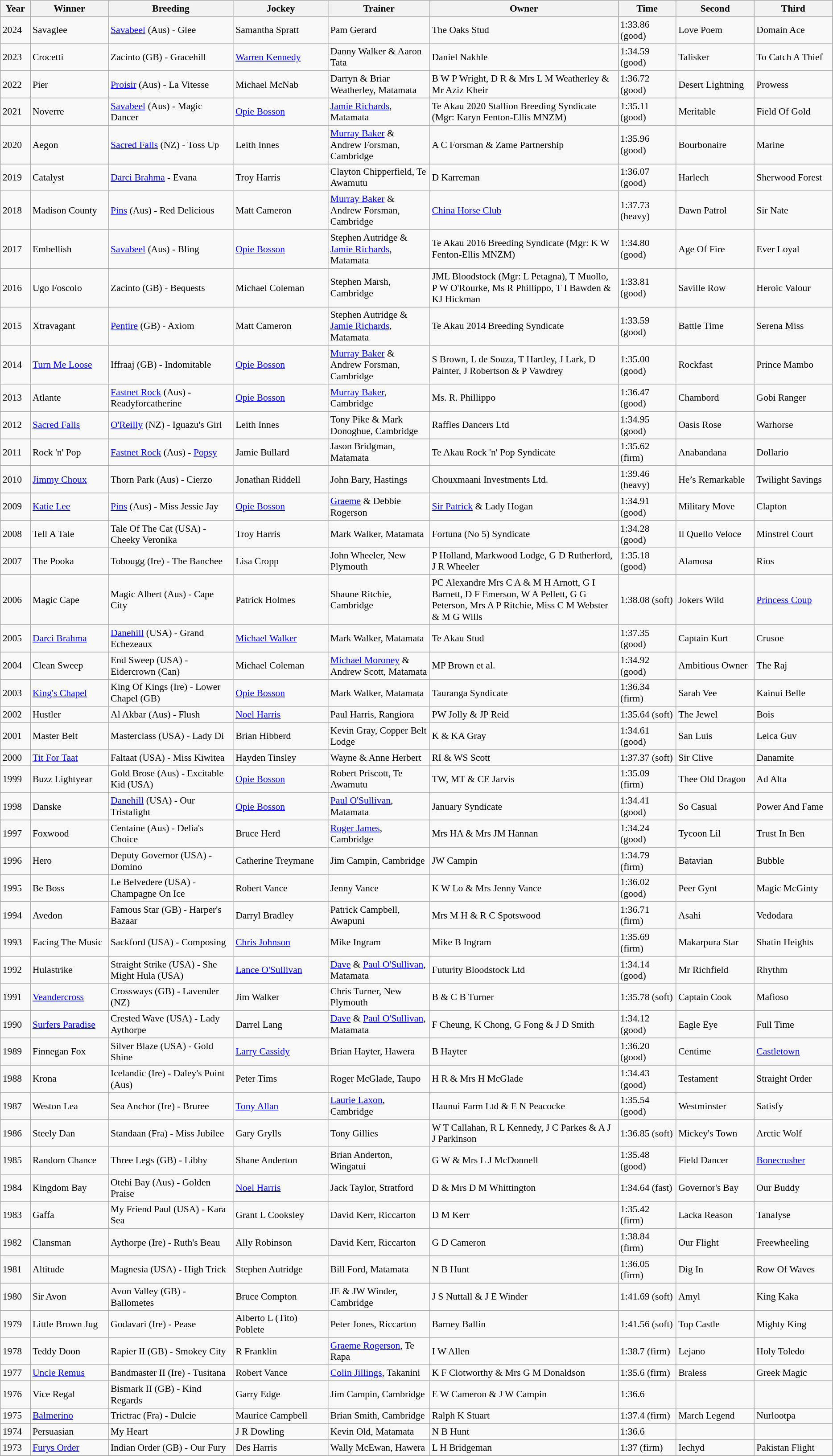<table class="wikitable sortable" style="font-size:90%">
<tr>
<th style="width:38px">Year<br></th>
<th style="width:110px">Winner<br></th>
<th style="width:180px">Breeding<br></th>
<th style="width:135px">Jockey<br></th>
<th style="width:145px">Trainer<br></th>
<th style="width:275px">Owner <br></th>
<th style="width:80px">Time</th>
<th style="width:110px">Second<br></th>
<th style="width:110px">Third<br></th>
</tr>
<tr>
<td>2024</td>
<td>Savaglee</td>
<td><a href='#'>Savabeel</a> (Aus) - Glee</td>
<td>Samantha Spratt</td>
<td>Pam Gerard</td>
<td>The Oaks Stud</td>
<td>1:33.86 (good)</td>
<td>Love Poem</td>
<td>Domain Ace</td>
</tr>
<tr>
<td>2023</td>
<td>Crocetti</td>
<td>Zacinto (GB) - Gracehill</td>
<td><a href='#'>Warren Kennedy</a></td>
<td>Danny Walker & Aaron Tata</td>
<td>Daniel Nakhle</td>
<td>1:34.59 (good)</td>
<td>Talisker</td>
<td>To Catch A Thief</td>
</tr>
<tr>
<td>2022 </td>
<td>Pier</td>
<td><a href='#'>Proisir</a> (Aus) - La Vitesse</td>
<td>Michael McNab</td>
<td>Darryn & Briar Weatherley, Matamata</td>
<td>B W P Wright, D R & Mrs L M Weatherley & Mr Aziz Kheir</td>
<td>1:36.72 (good)</td>
<td>Desert Lightning</td>
<td>Prowess</td>
</tr>
<tr>
<td>2021 </td>
<td>Noverre</td>
<td><a href='#'>Savabeel</a> (Aus) - Magic Dancer</td>
<td><a href='#'>Opie Bosson</a></td>
<td><a href='#'>Jamie Richards</a>, Matamata</td>
<td>Te Akau 2020 Stallion Breeding Syndicate (Mgr: Karyn Fenton-Ellis MNZM)</td>
<td>1:35.11 (good)</td>
<td>Meritable</td>
<td>Field Of Gold</td>
</tr>
<tr>
<td>2020 </td>
<td>Aegon</td>
<td><a href='#'>Sacred Falls</a> (NZ) - Toss Up</td>
<td>Leith Innes</td>
<td><a href='#'>Murray Baker</a> & Andrew Forsman, Cambridge</td>
<td>A C Forsman & Zame Partnership</td>
<td>1:35.96 (good)</td>
<td>Bourbonaire</td>
<td>Marine</td>
</tr>
<tr>
<td>2019 </td>
<td>Catalyst</td>
<td><a href='#'>Darci Brahma</a> - Evana</td>
<td>Troy Harris</td>
<td>Clayton Chipperfield, Te Awamutu</td>
<td>D Karreman</td>
<td>1:36.07 (good)</td>
<td>Harlech</td>
<td>Sherwood Forest</td>
</tr>
<tr>
<td>2018 </td>
<td>Madison County</td>
<td><a href='#'>Pins</a> (Aus) - Red Delicious</td>
<td>Matt Cameron</td>
<td><a href='#'>Murray Baker</a> & Andrew Forsman, Cambridge</td>
<td><a href='#'>China Horse Club</a></td>
<td>1:37.73 (heavy)</td>
<td>Dawn Patrol</td>
<td>Sir Nate</td>
</tr>
<tr>
<td>2017 </td>
<td>Embellish</td>
<td><a href='#'>Savabeel</a> (Aus) - Bling</td>
<td><a href='#'>Opie Bosson</a></td>
<td>Stephen Autridge & <a href='#'>Jamie Richards</a>, Matamata</td>
<td>Te Akau 2016 Breeding Syndicate (Mgr: K W Fenton-Ellis MNZM)</td>
<td>1:34.80 (good)</td>
<td>Age Of Fire</td>
<td>Ever Loyal</td>
</tr>
<tr>
<td>2016 </td>
<td>Ugo Foscolo</td>
<td>Zacinto (GB) - Bequests</td>
<td>Michael Coleman</td>
<td>Stephen Marsh, Cambridge</td>
<td>JML Bloodstock (Mgr: L Petagna), T Muollo, P W O'Rourke, Ms R Phillippo, T I Bawden & KJ Hickman</td>
<td>1:33.81 (good)</td>
<td>Saville Row</td>
<td>Heroic Valour</td>
</tr>
<tr>
<td>2015 </td>
<td>Xtravagant</td>
<td><a href='#'>Pentire</a> (GB) - Axiom</td>
<td>Matt Cameron</td>
<td>Stephen Autridge & <a href='#'>Jamie Richards</a>, Matamata</td>
<td>Te Akau 2014 Breeding Syndicate</td>
<td>1:33.59 (good)</td>
<td>Battle Time</td>
<td>Serena Miss</td>
</tr>
<tr>
<td>2014 </td>
<td><a href='#'>Turn Me Loose</a></td>
<td>Iffraaj (GB) - Indomitable</td>
<td><a href='#'>Opie Bosson</a></td>
<td><a href='#'>Murray Baker</a> & Andrew Forsman, Cambridge</td>
<td>S Brown, L de Souza, T Hartley, J Lark, D Painter, J Robertson & P Vawdrey</td>
<td>1:35.00 (good)</td>
<td>Rockfast</td>
<td>Prince Mambo</td>
</tr>
<tr>
<td>2013 </td>
<td>Atlante</td>
<td><a href='#'>Fastnet Rock</a> (Aus) - Readyforcatherine</td>
<td><a href='#'>Opie Bosson</a></td>
<td><a href='#'>Murray Baker</a>, Cambridge</td>
<td>Ms. R. Phillippo</td>
<td>1:36.47 (good)</td>
<td>Chambord</td>
<td>Gobi Ranger</td>
</tr>
<tr>
<td>2012 </td>
<td><a href='#'>Sacred Falls</a></td>
<td><a href='#'>O'Reilly</a> (NZ) - Iguazu's Girl</td>
<td>Leith Innes</td>
<td>Tony Pike & Mark Donoghue, Cambridge</td>
<td>Raffles Dancers Ltd</td>
<td>1:34.95 (good)</td>
<td>Oasis Rose</td>
<td>Warhorse</td>
</tr>
<tr>
<td>2011 </td>
<td>Rock 'n' Pop</td>
<td><a href='#'>Fastnet Rock</a> (Aus) - <a href='#'>Popsy</a></td>
<td>Jamie Bullard</td>
<td>Jason Bridgman, Matamata</td>
<td>Te Akau Rock 'n' Pop Syndicate</td>
<td>1:35.62 (firm)</td>
<td>Anabandana</td>
<td>Dollario</td>
</tr>
<tr>
<td>2010 </td>
<td><a href='#'>Jimmy Choux</a></td>
<td>Thorn Park (Aus) - Cierzo</td>
<td>Jonathan Riddell</td>
<td>John Bary, Hastings</td>
<td>Chouxmaani Investments Ltd.</td>
<td>1:39.46 (heavy)</td>
<td>He’s Remarkable</td>
<td>Twilight Savings</td>
</tr>
<tr>
<td>2009 </td>
<td><a href='#'>Katie Lee</a></td>
<td><a href='#'>Pins</a> (Aus) - Miss Jessie Jay</td>
<td><a href='#'>Opie Bosson</a></td>
<td><a href='#'>Graeme</a> & Debbie Rogerson</td>
<td><a href='#'>Sir Patrick</a> & Lady Hogan</td>
<td>1:34.91 (good)</td>
<td>Military Move</td>
<td>Clapton</td>
</tr>
<tr>
<td>2008 </td>
<td>Tell A Tale</td>
<td>Tale Of The Cat (USA) - Cheeky Veronika</td>
<td>Troy Harris</td>
<td>Mark Walker, Matamata</td>
<td>Fortuna (No 5) Syndicate</td>
<td>1:34.28 (good)</td>
<td>Il Quello Veloce</td>
<td>Minstrel Court</td>
</tr>
<tr>
<td>2007</td>
<td>The Pooka</td>
<td>Tobougg (Ire) - The Banchee</td>
<td>Lisa Cropp</td>
<td>John Wheeler, New Plymouth</td>
<td>P Holland, Markwood Lodge, G D Rutherford, J R Wheeler</td>
<td>1:35.18 (good)</td>
<td>Alamosa</td>
<td>Rios</td>
</tr>
<tr>
<td>2006 </td>
<td>Magic Cape</td>
<td>Magic Albert (Aus) - Cape City</td>
<td>Patrick Holmes</td>
<td>Shaune Ritchie, Cambridge</td>
<td>PC Alexandre Mrs C A & M H Arnott, G I Barnett, D F Emerson, W A Pellett, G G Peterson, Mrs A P Ritchie, Miss C M Webster & M G Wills</td>
<td>1:38.08 (soft)</td>
<td>Jokers Wild</td>
<td><a href='#'>Princess Coup</a></td>
</tr>
<tr>
<td>2005</td>
<td><a href='#'>Darci Brahma</a></td>
<td><a href='#'>Danehill</a> (USA) - Grand Echezeaux</td>
<td><a href='#'>Michael Walker</a></td>
<td>Mark Walker, Matamata</td>
<td>Te Akau Stud</td>
<td>1:37.35 (good)</td>
<td>Captain Kurt</td>
<td>Crusoe</td>
</tr>
<tr>
<td>2004</td>
<td>Clean Sweep</td>
<td>End Sweep (USA) - Eidercrown (Can)</td>
<td>Michael Coleman</td>
<td><a href='#'>Michael Moroney</a> & Andrew Scott, Matamata</td>
<td>MP Brown et al.</td>
<td>1:34.92 (good)</td>
<td>Ambitious Owner</td>
<td>The Raj</td>
</tr>
<tr>
<td>2003</td>
<td><a href='#'>King's Chapel</a></td>
<td>King Of Kings (Ire) - Lower Chapel (GB)</td>
<td><a href='#'>Opie Bosson</a></td>
<td>Mark Walker, Matamata</td>
<td>Tauranga Syndicate</td>
<td>1:36.34 (firm)</td>
<td>Sarah Vee</td>
<td>Kainui Belle</td>
</tr>
<tr>
<td>2002</td>
<td>Hustler</td>
<td>Al Akbar (Aus) - Flush</td>
<td><a href='#'>Noel Harris</a></td>
<td>Paul Harris, Rangiora</td>
<td>PW Jolly & JP Reid</td>
<td>1:35.64 (soft)</td>
<td>The Jewel</td>
<td>Bois</td>
</tr>
<tr>
<td>2001</td>
<td>Master Belt</td>
<td>Masterclass (USA) - Lady Di</td>
<td>Brian Hibberd</td>
<td>Kevin Gray, Copper Belt Lodge</td>
<td>K & KA Gray</td>
<td>1:34.61 (good)</td>
<td>San Luis</td>
<td>Leica Guv</td>
</tr>
<tr>
<td>2000</td>
<td><a href='#'>Tit For Taat</a></td>
<td>Faltaat (USA) - Miss Kiwitea</td>
<td>Hayden Tinsley</td>
<td>Wayne & Anne Herbert</td>
<td>RI & WS Scott</td>
<td>1:37.37 (soft)</td>
<td>Sir Clive</td>
<td>Danamite</td>
</tr>
<tr>
<td>1999</td>
<td>Buzz Lightyear</td>
<td>Gold Brose (Aus) - Excitable Kid (USA)</td>
<td><a href='#'>Opie Bosson</a></td>
<td>Robert Priscott, Te Awamutu</td>
<td>TW, MT & CE Jarvis</td>
<td>1:35.09 (firm)</td>
<td>Thee Old Dragon</td>
<td>Ad Alta</td>
</tr>
<tr>
<td>1998</td>
<td>Danske</td>
<td><a href='#'>Danehill</a> (USA) - Our Tristalight</td>
<td><a href='#'>Opie Bosson</a></td>
<td><a href='#'>Paul O'Sullivan</a>, Matamata</td>
<td>January Syndicate</td>
<td>1:34.41 (good)</td>
<td>So Casual</td>
<td>Power And Fame</td>
</tr>
<tr>
<td>1997</td>
<td>Foxwood</td>
<td>Centaine (Aus) - Delia's Choice</td>
<td>Bruce Herd</td>
<td><a href='#'>Roger James</a>, Cambridge</td>
<td>Mrs HA & Mrs JM Hannan</td>
<td>1:34.24 (good)</td>
<td>Tycoon Lil</td>
<td>Trust In Ben</td>
</tr>
<tr>
<td>1996</td>
<td>Hero</td>
<td>Deputy Governor (USA) - Domino</td>
<td>Catherine Treymane</td>
<td>Jim Campin, Cambridge</td>
<td>JW Campin</td>
<td>1:34.79 (firm)</td>
<td>Batavian</td>
<td>Bubble</td>
</tr>
<tr>
<td>1995</td>
<td>Be Boss</td>
<td>Le Belvedere (USA) - Champagne On Ice</td>
<td>Robert Vance</td>
<td>Jenny Vance</td>
<td>K W Lo & Mrs Jenny Vance</td>
<td>1:36.02 (good)</td>
<td>Peer Gynt</td>
<td>Magic McGinty</td>
</tr>
<tr>
<td>1994</td>
<td>Avedon</td>
<td>Famous Star (GB) - Harper's Bazaar</td>
<td>Darryl Bradley</td>
<td>Patrick Campbell, Awapuni</td>
<td>Mrs M H & R C Spotswood</td>
<td>1:36.71 (firm)</td>
<td>Asahi</td>
<td>Vedodara</td>
</tr>
<tr>
<td>1993</td>
<td>Facing The Music</td>
<td>Sackford (USA) - Composing</td>
<td><a href='#'>Chris Johnson</a></td>
<td>Mike Ingram</td>
<td>Mike B Ingram</td>
<td>1:35.69 (firm)</td>
<td>Makarpura Star</td>
<td>Shatin Heights</td>
</tr>
<tr>
<td>1992</td>
<td>Hulastrike</td>
<td>Straight Strike (USA) - She Might Hula (USA)</td>
<td><a href='#'>Lance O'Sullivan</a></td>
<td><a href='#'>Dave</a> & <a href='#'>Paul O'Sullivan</a>, Matamata</td>
<td>Futurity Bloodstock Ltd</td>
<td>1:34.14 (good)</td>
<td>Mr Richfield</td>
<td>Rhythm</td>
</tr>
<tr>
<td>1991</td>
<td><a href='#'>Veandercross</a></td>
<td>Crossways (GB) - Lavender (NZ)</td>
<td>Jim Walker</td>
<td>Chris Turner, New Plymouth</td>
<td>B & C B Turner</td>
<td>1:35.78 (soft)</td>
<td>Captain Cook</td>
<td>Mafioso</td>
</tr>
<tr>
<td>1990</td>
<td><a href='#'>Surfers Paradise</a></td>
<td>Crested Wave (USA) - Lady Aythorpe</td>
<td>Darrel Lang</td>
<td><a href='#'>Dave</a> & <a href='#'>Paul O'Sullivan</a>, Matamata</td>
<td>F Cheung, K Chong, G Fong & J D Smith</td>
<td>1:34.12 (good)</td>
<td>Eagle Eye</td>
<td>Full Time</td>
</tr>
<tr>
<td>1989</td>
<td>Finnegan Fox </td>
<td>Silver Blaze (USA) - Gold Shine</td>
<td><a href='#'>Larry Cassidy</a></td>
<td>Brian Hayter, Hawera</td>
<td>B Hayter</td>
<td>1:36.20 (good)</td>
<td>Centime</td>
<td><a href='#'>Castletown</a></td>
</tr>
<tr>
<td>1988</td>
<td>Krona</td>
<td>Icelandic (Ire) - Daley's Point (Aus)</td>
<td>Peter Tims</td>
<td>Roger McGlade, Taupo</td>
<td>H R & Mrs H McGlade</td>
<td>1:34.43 (good)</td>
<td>Testament</td>
<td>Straight Order</td>
</tr>
<tr>
<td>1987</td>
<td>Weston Lea </td>
<td>Sea Anchor (Ire) - Bruree</td>
<td><a href='#'>Tony Allan</a></td>
<td><a href='#'>Laurie Laxon</a>, Cambridge</td>
<td>Haunui Farm Ltd & E N Peacocke</td>
<td>1:35.54 (good)</td>
<td>Westminster</td>
<td>Satisfy</td>
</tr>
<tr>
<td>1986</td>
<td>Steely Dan </td>
<td>Standaan (Fra) - Miss Jubilee</td>
<td>Gary Grylls</td>
<td>Tony Gillies</td>
<td>W T Callahan, R L Kennedy, J C Parkes & A J J Parkinson</td>
<td>1:36.85 (soft)</td>
<td>Mickey's Town</td>
<td>Arctic Wolf</td>
</tr>
<tr>
<td>1985</td>
<td>Random Chance </td>
<td>Three Legs (GB) - Libby</td>
<td>Shane Anderton</td>
<td>Brian Anderton, Wingatui</td>
<td>G W & Mrs L J McDonnell</td>
<td>1:35.48 (good)</td>
<td>Field Dancer</td>
<td><a href='#'>Bonecrusher</a></td>
</tr>
<tr>
<td>1984</td>
<td>Kingdom Bay</td>
<td>Otehi Bay (Aus) - Golden Praise</td>
<td><a href='#'>Noel Harris</a></td>
<td>Jack Taylor, Stratford</td>
<td>D & Mrs D M Whittington</td>
<td>1:34.64 (fast)</td>
<td>Governor's Bay</td>
<td>Our Buddy</td>
</tr>
<tr>
<td>1983</td>
<td>Gaffa</td>
<td>My Friend Paul (USA) - Kara Sea</td>
<td>Grant L Cooksley</td>
<td>David Kerr, Riccarton</td>
<td>D M Kerr</td>
<td>1:35.42 (firm)</td>
<td>Lacka Reason</td>
<td>Tanalyse</td>
</tr>
<tr>
<td>1982</td>
<td>Clansman</td>
<td>Aythorpe (Ire) - Ruth's Beau</td>
<td>Ally Robinson</td>
<td>David Kerr, Riccarton</td>
<td>G D Cameron</td>
<td>1:38.84 (firm)</td>
<td>Our Flight</td>
<td>Freewheeling</td>
</tr>
<tr>
<td>1981</td>
<td>Altitude</td>
<td>Magnesia (USA) - High Trick</td>
<td>Stephen Autridge</td>
<td>Bill Ford, Matamata</td>
<td>N B Hunt</td>
<td>1:36.05 (firm)</td>
<td>Dig In</td>
<td>Row Of Waves</td>
</tr>
<tr>
<td>1980</td>
<td>Sir Avon</td>
<td>Avon Valley (GB) - Ballometes</td>
<td>Bruce Compton</td>
<td>JE & JW Winder, Cambridge</td>
<td>J S Nuttall & J E Winder</td>
<td>1:41.69 (soft)</td>
<td>Amyl</td>
<td>King Kaka</td>
</tr>
<tr>
<td>1979</td>
<td>Little Brown Jug </td>
<td>Godavari (Ire) - Pease</td>
<td>Alberto L (Tito) Poblete</td>
<td>Peter Jones, Riccarton</td>
<td>Barney Ballin</td>
<td>1:41.56 (soft)</td>
<td>Top Castle</td>
<td>Mighty King</td>
</tr>
<tr>
<td>1978</td>
<td>Teddy Doon</td>
<td>Rapier II (GB) - Smokey City</td>
<td>R Franklin</td>
<td><a href='#'>Graeme Rogerson</a>, Te Rapa</td>
<td>I W Allen</td>
<td>1:38.7 (firm)</td>
<td>Lejano</td>
<td>Holy Toledo</td>
</tr>
<tr>
<td>1977</td>
<td><a href='#'>Uncle Remus</a></td>
<td>Bandmaster II (Ire) - Tusitana</td>
<td>Robert Vance</td>
<td><a href='#'>Colin Jillings</a>, Takanini</td>
<td>K F Clotworthy & Mrs G M Donaldson</td>
<td>1:35.6 (firm)</td>
<td>Braless</td>
<td>Greek Magic</td>
</tr>
<tr>
<td>1976</td>
<td>Vice Regal</td>
<td>Bismark II (GB) - Kind Regards</td>
<td>Garry Edge</td>
<td>Jim Campin, Cambridge</td>
<td>E W Cameron & J W Campin</td>
<td>1:36.6</td>
<td></td>
<td></td>
</tr>
<tr>
<td>1975</td>
<td><a href='#'>Balmerino</a></td>
<td>Trictrac (Fra) - Dulcie</td>
<td>Maurice Campbell</td>
<td>Brian Smith, Cambridge</td>
<td>Ralph K Stuart</td>
<td>1:37.4 (firm)</td>
<td>March Legend</td>
<td>Nurlootpa</td>
</tr>
<tr>
<td>1974</td>
<td>Persuasian</td>
<td>My Heart</td>
<td>J R Dowling</td>
<td>Kevin Old, Matamata</td>
<td>N B Hunt</td>
<td>1:36.6</td>
<td></td>
<td></td>
</tr>
<tr>
<td>1973</td>
<td><a href='#'>Furys Order</a></td>
<td>Indian Order (GB) - Our Fury</td>
<td>Des Harris</td>
<td>Wally McEwan, Hawera</td>
<td>L H Bridgeman</td>
<td>1:37 (firm)</td>
<td>Iechyd</td>
<td>Pakistan Flight</td>
</tr>
<tr>
</tr>
</table>
